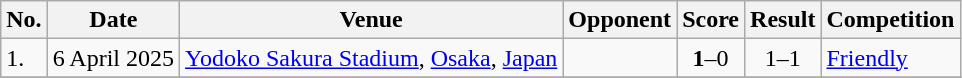<table class="wikitable">
<tr>
<th>No.</th>
<th>Date</th>
<th>Venue</th>
<th>Opponent</th>
<th>Score</th>
<th>Result</th>
<th>Competition</th>
</tr>
<tr>
<td>1.</td>
<td>6 April 2025</td>
<td><a href='#'>Yodoko Sakura Stadium</a>, <a href='#'>Osaka</a>, <a href='#'>Japan</a></td>
<td></td>
<td align=center><strong>1</strong>–0</td>
<td align=center>1–1</td>
<td><a href='#'>Friendly</a></td>
</tr>
<tr>
</tr>
</table>
